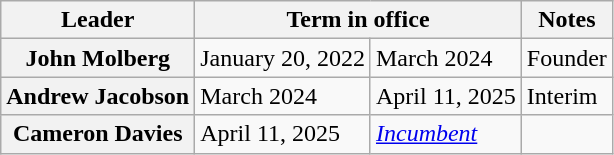<table class="wikitable">
<tr>
<th>Leader</th>
<th colspan="2">Term in office</th>
<th>Notes</th>
</tr>
<tr>
<th>John Molberg</th>
<td>January 20, 2022</td>
<td>March 2024</td>
<td>Founder</td>
</tr>
<tr>
<th>Andrew Jacobson</th>
<td>March 2024</td>
<td>April 11, 2025</td>
<td>Interim</td>
</tr>
<tr>
<th>Cameron Davies</th>
<td>April 11, 2025</td>
<td><em><a href='#'>Incumbent</a></em></td>
<td></td>
</tr>
</table>
